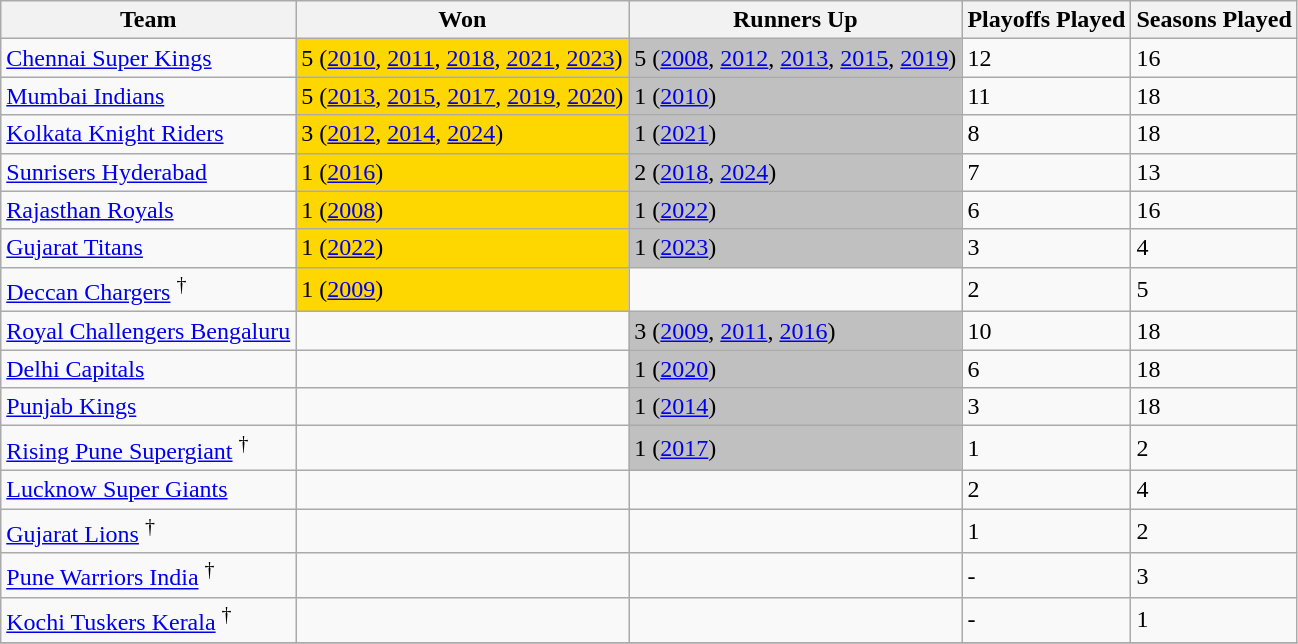<table class="wikitable sortable">
<tr>
<th>Team</th>
<th>Won</th>
<th>Runners Up</th>
<th>Playoffs Played</th>
<th>Seasons Played</th>
</tr>
<tr>
<td><a href='#'>Chennai Super Kings</a></td>
<td style="background:gold">5 (<a href='#'>2010</a>, <a href='#'>2011</a>, <a href='#'>2018</a>, <a href='#'>2021</a>, <a href='#'>2023</a>)</td>
<td style="background:#C0C0C0">5 (<a href='#'>2008</a>, <a href='#'>2012</a>, <a href='#'>2013</a>, <a href='#'>2015</a>, <a href='#'>2019</a>)</td>
<td>12</td>
<td>16</td>
</tr>
<tr>
<td><a href='#'>Mumbai Indians</a></td>
<td style="background:gold">5 (<a href='#'>2013</a>, <a href='#'>2015</a>, <a href='#'>2017</a>, <a href='#'>2019</a>, <a href='#'>2020</a>)</td>
<td style="background:#C0C0C0">1 (<a href='#'>2010</a>)</td>
<td>11</td>
<td>18</td>
</tr>
<tr>
<td><a href='#'>Kolkata Knight Riders</a></td>
<td style="background:gold">3 (<a href='#'>2012</a>, <a href='#'>2014</a>, <a href='#'>2024</a>)</td>
<td style="background:#C0C0C0">1 (<a href='#'>2021</a>)</td>
<td>8</td>
<td>18</td>
</tr>
<tr>
<td><a href='#'>Sunrisers Hyderabad</a></td>
<td style="background:gold">1 (<a href='#'>2016</a>)</td>
<td style="background:#C0C0C0">2 (<a href='#'>2018</a>, <a href='#'>2024</a>)</td>
<td>7</td>
<td>13</td>
</tr>
<tr>
<td><a href='#'>Rajasthan Royals</a></td>
<td style="background:gold">1 (<a href='#'>2008</a>)</td>
<td style="background:#C0C0C0">1 (<a href='#'>2022</a>)</td>
<td>6</td>
<td>16</td>
</tr>
<tr>
<td><a href='#'>Gujarat Titans</a></td>
<td style="background:gold">1 (<a href='#'>2022</a>)</td>
<td style="background:#C0C0C0">1 (<a href='#'>2023</a>)</td>
<td>3</td>
<td>4</td>
</tr>
<tr>
<td><a href='#'>Deccan Chargers</a> <sup>†</sup></td>
<td style="background:gold">1 (<a href='#'>2009</a>)</td>
<td></td>
<td>2</td>
<td>5</td>
</tr>
<tr>
<td><a href='#'>Royal Challengers Bengaluru</a></td>
<td></td>
<td style="background:#C0C0C0">3 (<a href='#'>2009</a>, <a href='#'>2011</a>, <a href='#'>2016</a>)</td>
<td>10</td>
<td>18</td>
</tr>
<tr>
<td><a href='#'>Delhi Capitals</a></td>
<td></td>
<td style="background:#C0C0C0">1 (<a href='#'>2020</a>)</td>
<td>6</td>
<td>18</td>
</tr>
<tr>
<td><a href='#'>Punjab Kings</a></td>
<td></td>
<td style="background:#C0C0C0">1 (<a href='#'>2014</a>)</td>
<td>3</td>
<td>18</td>
</tr>
<tr>
<td><a href='#'>Rising Pune Supergiant</a> <sup>†</sup></td>
<td></td>
<td style="background:#C0C0C0">1 (<a href='#'>2017</a>)</td>
<td>1</td>
<td>2</td>
</tr>
<tr>
<td><a href='#'>Lucknow Super Giants</a></td>
<td></td>
<td></td>
<td>2</td>
<td>4</td>
</tr>
<tr>
<td><a href='#'>Gujarat Lions</a> <sup>†</sup></td>
<td></td>
<td></td>
<td>1</td>
<td>2</td>
</tr>
<tr>
<td><a href='#'>Pune Warriors India</a> <sup>†</sup></td>
<td></td>
<td></td>
<td>-</td>
<td>3</td>
</tr>
<tr>
<td><a href='#'>Kochi Tuskers Kerala</a> <sup>†</sup></td>
<td></td>
<td></td>
<td>-</td>
<td>1</td>
</tr>
<tr>
</tr>
</table>
